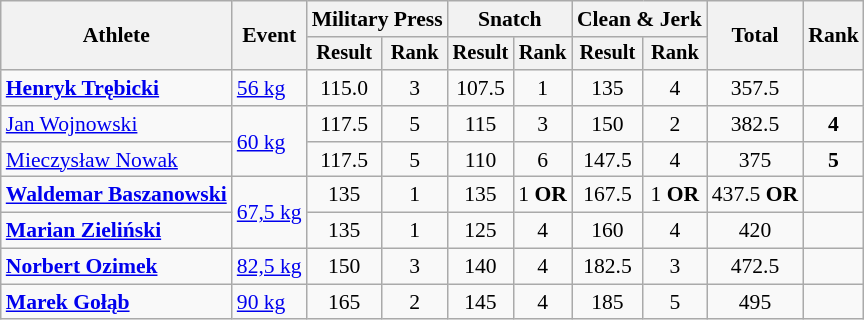<table class="wikitable" style="font-size:90%">
<tr>
<th rowspan="2">Athlete</th>
<th rowspan="2">Event</th>
<th colspan="2">Military Press</th>
<th colspan="2">Snatch</th>
<th colspan="2">Clean & Jerk</th>
<th rowspan="2">Total</th>
<th rowspan="2">Rank</th>
</tr>
<tr style="font-size:95%">
<th>Result</th>
<th>Rank</th>
<th>Result</th>
<th>Rank</th>
<th>Result</th>
<th>Rank</th>
</tr>
<tr align=center>
<td align=left><strong><a href='#'>Henryk Trębicki</a></strong></td>
<td align=left><a href='#'>56 kg</a></td>
<td>115.0</td>
<td>3</td>
<td>107.5</td>
<td>1</td>
<td>135</td>
<td>4</td>
<td>357.5</td>
<td></td>
</tr>
<tr align=center>
<td align=left><a href='#'>Jan Wojnowski</a></td>
<td align=left rowspan=2><a href='#'>60 kg</a></td>
<td>117.5</td>
<td>5</td>
<td>115</td>
<td>3</td>
<td>150</td>
<td>2</td>
<td>382.5</td>
<td><strong>4</strong></td>
</tr>
<tr align=center>
<td align=left><a href='#'>Mieczysław Nowak</a></td>
<td>117.5</td>
<td>5</td>
<td>110</td>
<td>6</td>
<td>147.5</td>
<td>4</td>
<td>375</td>
<td><strong>5</strong></td>
</tr>
<tr align=center>
<td align=left><strong><a href='#'>Waldemar Baszanowski</a></strong></td>
<td align=left rowspan=2><a href='#'>67,5 kg</a></td>
<td>135</td>
<td>1</td>
<td>135</td>
<td>1 <strong>OR</strong></td>
<td>167.5</td>
<td>1 <strong>OR</strong></td>
<td>437.5 <strong>OR</strong></td>
<td></td>
</tr>
<tr align=center>
<td align=left><strong><a href='#'>Marian Zieliński</a></strong></td>
<td>135</td>
<td>1</td>
<td>125</td>
<td>4</td>
<td>160</td>
<td>4</td>
<td>420</td>
<td></td>
</tr>
<tr align=center>
<td align=left><strong><a href='#'>Norbert Ozimek</a></strong></td>
<td align=left><a href='#'>82,5 kg</a></td>
<td>150</td>
<td>3</td>
<td>140</td>
<td>4</td>
<td>182.5</td>
<td>3</td>
<td>472.5</td>
<td></td>
</tr>
<tr align=center>
<td align=left><strong><a href='#'>Marek Gołąb</a></strong></td>
<td align=left><a href='#'>90 kg</a></td>
<td>165</td>
<td>2</td>
<td>145</td>
<td>4</td>
<td>185</td>
<td>5</td>
<td>495</td>
<td></td>
</tr>
</table>
